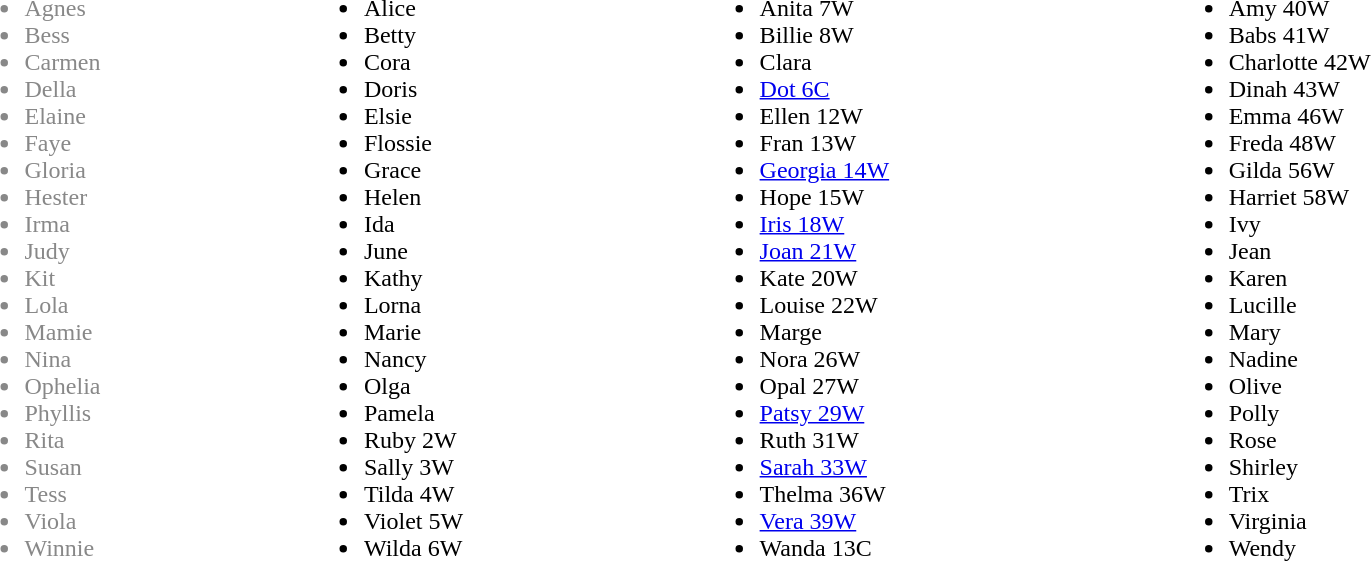<table width="90%">
<tr>
<td style="color: #888;"><br><ul><li>Agnes</li><li>Bess</li><li>Carmen</li><li>Della</li><li>Elaine</li><li>Faye</li><li>Gloria</li><li>Hester</li><li>Irma</li><li>Judy</li><li>Kit</li><li>Lola</li><li>Mamie</li><li>Nina</li><li>Ophelia</li><li>Phyllis</li><li>Rita</li><li>Susan</li><li>Tess</li><li>Viola</li><li>Winnie</li></ul></td>
<td><br><ul><li><span>Alice</span></li><li><span>Betty</span></li><li><span>Cora</span></li><li><span>Doris</span></li><li><span>Elsie</span></li><li><span>Flossie</span></li><li><span>Grace</span></li><li><span>Helen</span></li><li><span>Ida</span></li><li><span>June</span></li><li><span>Kathy</span></li><li><span>Lorna</span></li><li><span>Marie</span></li><li><span>Nancy</span></li><li><span>Olga</span></li><li><span>Pamela</span></li><li>Ruby 2W</li><li>Sally 3W</li><li>Tilda 4W</li><li>Violet 5W</li><li>Wilda 6W</li></ul></td>
<td><br><ul><li>Anita 7W</li><li>Billie 8W</li><li>Clara</li><li><a href='#'>Dot 6C</a></li><li>Ellen 12W</li><li>Fran 13W</li><li><a href='#'>Georgia 14W</a></li><li>Hope 15W</li><li><a href='#'>Iris 18W</a></li><li><a href='#'>Joan 21W</a></li><li>Kate 20W</li><li>Louise 22W</li><li>Marge</li><li>Nora 26W</li><li>Opal 27W</li><li><a href='#'>Patsy 29W</a></li><li>Ruth 31W</li><li><a href='#'>Sarah 33W</a></li><li>Thelma 36W</li><li><a href='#'>Vera 39W</a></li><li>Wanda 13C</li></ul></td>
<td><br><ul><li>Amy 40W</li><li>Babs 41W</li><li>Charlotte 42W</li><li>Dinah 43W</li><li>Emma 46W</li><li>Freda 48W</li><li>Gilda 56W</li><li>Harriet 58W</li><li><span>Ivy</span></li><li><span>Jean</span></li><li><span>Karen</span></li><li><span>Lucille</span></li><li><span>Mary</span></li><li><span>Nadine</span></li><li><span>Olive</span></li><li><span>Polly</span></li><li><span>Rose</span></li><li><span>Shirley</span></li><li><span>Trix</span></li><li><span>Virginia</span></li><li><span>Wendy</span></li></ul></td>
</tr>
</table>
